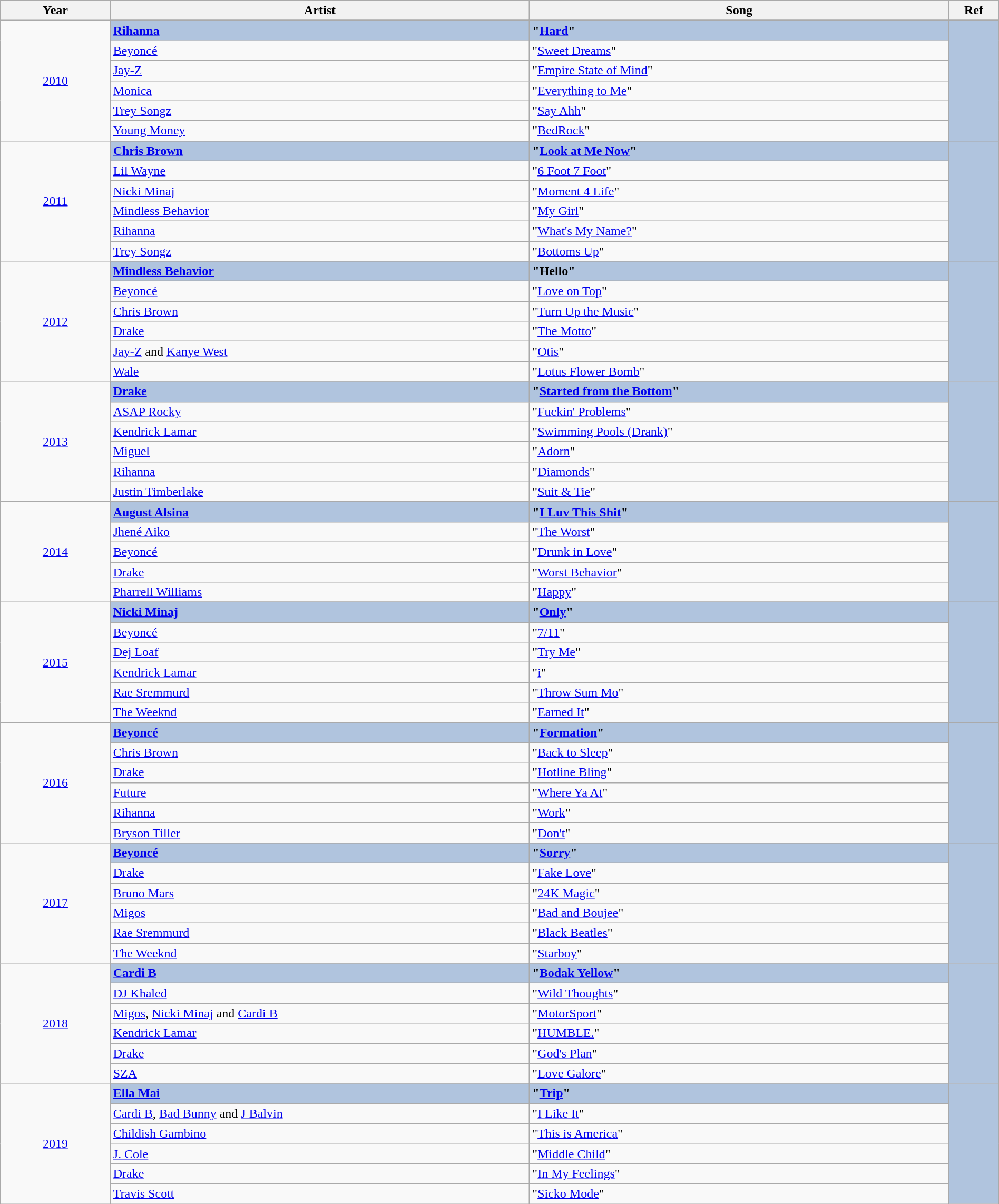<table class="wikitable" style="width:100%;">
<tr style="background:#bebebe;">
<th style="width:11%;">Year</th>
<th style="width:42%;">Artist</th>
<th style="width:42%;">Song</th>
<th style="width:5%;">Ref</th>
</tr>
<tr>
<td rowspan="7" align="center"><a href='#'>2010</a></td>
</tr>
<tr style="background:#B0C4DE">
<td><strong><a href='#'>Rihanna</a> </strong></td>
<td><strong>"<a href='#'>Hard</a>"</strong></td>
<td rowspan="7" align="center"></td>
</tr>
<tr>
<td><a href='#'>Beyoncé</a></td>
<td>"<a href='#'>Sweet Dreams</a>"</td>
</tr>
<tr>
<td><a href='#'>Jay-Z</a> </td>
<td>"<a href='#'>Empire State of Mind</a>"</td>
</tr>
<tr>
<td><a href='#'>Monica</a></td>
<td>"<a href='#'>Everything to Me</a>"</td>
</tr>
<tr>
<td><a href='#'>Trey Songz</a> </td>
<td>"<a href='#'>Say Ahh</a>"</td>
</tr>
<tr>
<td><a href='#'>Young Money</a> </td>
<td>"<a href='#'>BedRock</a>"</td>
</tr>
<tr>
<td rowspan="7" align="center"><a href='#'>2011</a></td>
</tr>
<tr style="background:#B0C4DE">
<td><strong><a href='#'>Chris Brown</a> </strong></td>
<td><strong>"<a href='#'>Look at Me Now</a>"</strong></td>
<td rowspan="7" align="center"></td>
</tr>
<tr>
<td><a href='#'>Lil Wayne</a> </td>
<td>"<a href='#'>6 Foot 7 Foot</a>"</td>
</tr>
<tr>
<td><a href='#'>Nicki Minaj</a> </td>
<td>"<a href='#'>Moment 4 Life</a>"</td>
</tr>
<tr>
<td><a href='#'>Mindless Behavior</a></td>
<td>"<a href='#'>My Girl</a>"</td>
</tr>
<tr>
<td><a href='#'>Rihanna</a> </td>
<td>"<a href='#'>What's My Name?</a>"</td>
</tr>
<tr>
<td><a href='#'>Trey Songz</a> </td>
<td>"<a href='#'>Bottoms Up</a>"</td>
</tr>
<tr>
<td rowspan="7" align="center"><a href='#'>2012</a></td>
</tr>
<tr style="background:#B0C4DE">
<td><strong><a href='#'>Mindless Behavior</a></strong></td>
<td><strong>"Hello"</strong></td>
<td rowspan="7" align="center"></td>
</tr>
<tr>
<td><a href='#'>Beyoncé</a></td>
<td>"<a href='#'>Love on Top</a>"</td>
</tr>
<tr>
<td><a href='#'>Chris Brown</a></td>
<td>"<a href='#'>Turn Up the Music</a>"</td>
</tr>
<tr>
<td><a href='#'>Drake</a> </td>
<td>"<a href='#'>The Motto</a>"</td>
</tr>
<tr>
<td><a href='#'>Jay-Z</a> and <a href='#'>Kanye West</a> </td>
<td>"<a href='#'>Otis</a>"</td>
</tr>
<tr>
<td><a href='#'>Wale</a> </td>
<td>"<a href='#'>Lotus Flower Bomb</a>"</td>
</tr>
<tr>
<td rowspan="7" align="center"><a href='#'>2013</a></td>
</tr>
<tr style="background:#B0C4DE">
<td><strong><a href='#'>Drake</a></strong></td>
<td><strong>"<a href='#'>Started from the Bottom</a>"</strong></td>
<td rowspan="7" align="center"></td>
</tr>
<tr>
<td><a href='#'>ASAP Rocky</a> </td>
<td>"<a href='#'>Fuckin' Problems</a>"</td>
</tr>
<tr>
<td><a href='#'>Kendrick Lamar</a></td>
<td>"<a href='#'>Swimming Pools (Drank)</a>"</td>
</tr>
<tr>
<td><a href='#'>Miguel</a></td>
<td>"<a href='#'>Adorn</a>"</td>
</tr>
<tr>
<td><a href='#'>Rihanna</a></td>
<td>"<a href='#'>Diamonds</a>"</td>
</tr>
<tr>
<td><a href='#'>Justin Timberlake</a> </td>
<td>"<a href='#'>Suit & Tie</a>"</td>
</tr>
<tr>
<td rowspan="6" align="center"><a href='#'>2014</a></td>
</tr>
<tr style="background:#B0C4DE">
<td><strong><a href='#'>August Alsina</a> </strong></td>
<td><strong>"<a href='#'>I Luv This Shit</a>"</strong></td>
<td rowspan="6" align="center"></td>
</tr>
<tr>
<td><a href='#'>Jhené Aiko</a></td>
<td>"<a href='#'>The Worst</a>"</td>
</tr>
<tr>
<td><a href='#'>Beyoncé</a> </td>
<td>"<a href='#'>Drunk in Love</a>"</td>
</tr>
<tr>
<td><a href='#'>Drake</a></td>
<td>"<a href='#'>Worst Behavior</a>"</td>
</tr>
<tr>
<td><a href='#'>Pharrell Williams</a></td>
<td>"<a href='#'>Happy</a>"</td>
</tr>
<tr>
<td rowspan="7" align="center"><a href='#'>2015</a></td>
</tr>
<tr style="background:#B0C4DE">
<td><strong><a href='#'>Nicki Minaj</a> </strong></td>
<td><strong>"<a href='#'>Only</a>"</strong></td>
<td rowspan="7" align="center"></td>
</tr>
<tr>
<td><a href='#'>Beyoncé</a></td>
<td>"<a href='#'>7/11</a>"</td>
</tr>
<tr>
<td><a href='#'>Dej Loaf</a></td>
<td>"<a href='#'>Try Me</a>"</td>
</tr>
<tr>
<td><a href='#'>Kendrick Lamar</a></td>
<td>"<a href='#'>i</a>"</td>
</tr>
<tr>
<td><a href='#'>Rae Sremmurd</a> </td>
<td>"<a href='#'>Throw Sum Mo</a>"</td>
</tr>
<tr>
<td><a href='#'>The Weeknd</a></td>
<td>"<a href='#'>Earned It</a>"</td>
</tr>
<tr>
<td rowspan="7" align="center"><a href='#'>2016</a></td>
</tr>
<tr style="background:#B0C4DE">
<td><strong><a href='#'>Beyoncé</a></strong></td>
<td><strong>"<a href='#'>Formation</a>"</strong></td>
<td rowspan="7" align="center"></td>
</tr>
<tr>
<td><a href='#'>Chris Brown</a></td>
<td>"<a href='#'>Back to Sleep</a>"</td>
</tr>
<tr>
<td><a href='#'>Drake</a></td>
<td>"<a href='#'>Hotline Bling</a>"</td>
</tr>
<tr>
<td><a href='#'>Future</a> </td>
<td>"<a href='#'>Where Ya At</a>"</td>
</tr>
<tr>
<td><a href='#'>Rihanna</a> </td>
<td>"<a href='#'>Work</a>"</td>
</tr>
<tr>
<td><a href='#'>Bryson Tiller</a></td>
<td>"<a href='#'>Don't</a>"</td>
</tr>
<tr>
<td rowspan="7" align="center"><a href='#'>2017</a></td>
</tr>
<tr style="background:#B0C4DE">
<td><strong><a href='#'>Beyoncé</a></strong></td>
<td><strong>"<a href='#'>Sorry</a>"</strong></td>
<td rowspan="7" align="center"></td>
</tr>
<tr>
<td><a href='#'>Drake</a></td>
<td>"<a href='#'>Fake Love</a>"</td>
</tr>
<tr>
<td><a href='#'>Bruno Mars</a></td>
<td>"<a href='#'>24K Magic</a>"</td>
</tr>
<tr>
<td><a href='#'>Migos</a> </td>
<td>"<a href='#'>Bad and Boujee</a>"</td>
</tr>
<tr>
<td><a href='#'>Rae Sremmurd</a> </td>
<td>"<a href='#'>Black Beatles</a>"</td>
</tr>
<tr>
<td><a href='#'>The Weeknd</a> </td>
<td>"<a href='#'>Starboy</a>"</td>
</tr>
<tr>
<td rowspan="7" align="center"><a href='#'>2018</a></td>
</tr>
<tr style="background:#B0C4DE">
<td><strong><a href='#'>Cardi B</a></strong></td>
<td><strong>"<a href='#'>Bodak Yellow</a>"</strong></td>
<td rowspan="7" align="center"></td>
</tr>
<tr>
<td><a href='#'>DJ Khaled</a> </td>
<td>"<a href='#'>Wild Thoughts</a>"</td>
</tr>
<tr>
<td><a href='#'>Migos</a>, <a href='#'>Nicki Minaj</a> and <a href='#'>Cardi B</a></td>
<td>"<a href='#'>MotorSport</a>"</td>
</tr>
<tr>
<td><a href='#'>Kendrick Lamar</a></td>
<td>"<a href='#'>HUMBLE.</a>"</td>
</tr>
<tr>
<td><a href='#'>Drake</a></td>
<td>"<a href='#'>God's Plan</a>"</td>
</tr>
<tr>
<td><a href='#'>SZA</a> </td>
<td>"<a href='#'>Love Galore</a>"</td>
</tr>
<tr>
<td rowspan="7" align="center"><a href='#'>2019</a></td>
</tr>
<tr style="background:#B0C4DE">
<td><strong><a href='#'>Ella Mai</a></strong></td>
<td><strong>"<a href='#'>Trip</a>"</strong></td>
<td rowspan="7" align="center"></td>
</tr>
<tr>
<td><a href='#'>Cardi B</a>, <a href='#'>Bad Bunny</a> and <a href='#'>J Balvin</a></td>
<td>"<a href='#'>I Like It</a>"</td>
</tr>
<tr>
<td><a href='#'>Childish Gambino</a></td>
<td>"<a href='#'>This is America</a>"</td>
</tr>
<tr>
<td><a href='#'>J. Cole</a></td>
<td>"<a href='#'>Middle Child</a>"</td>
</tr>
<tr>
<td><a href='#'>Drake</a></td>
<td>"<a href='#'>In My Feelings</a>"</td>
</tr>
<tr>
<td><a href='#'>Travis Scott</a> </td>
<td>"<a href='#'>Sicko Mode</a>"</td>
</tr>
</table>
